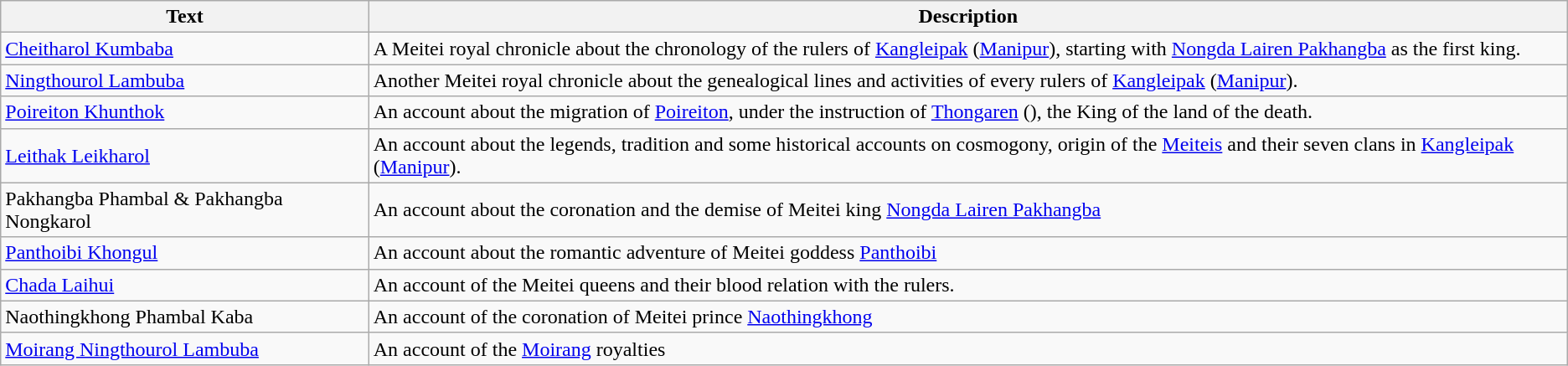<table class = "wikitable">
<tr>
<th>Text</th>
<th>Description</th>
</tr>
<tr>
<td><a href='#'>Cheitharol Kumbaba</a></td>
<td>A Meitei royal chronicle about the chronology of the rulers of <a href='#'>Kangleipak</a> (<a href='#'>Manipur</a>), starting with <a href='#'>Nongda Lairen Pakhangba</a> as the first king.</td>
</tr>
<tr>
<td><a href='#'>Ningthourol Lambuba</a></td>
<td>Another Meitei royal chronicle about the genealogical lines and activities of every rulers of <a href='#'>Kangleipak</a> (<a href='#'>Manipur</a>).</td>
</tr>
<tr>
<td><a href='#'>Poireiton Khunthok</a></td>
<td>An account about the migration of <a href='#'>Poireiton</a>, under the instruction of <a href='#'>Thongaren</a> (), the King of the land of the death.</td>
</tr>
<tr>
<td><a href='#'>Leithak Leikharol</a></td>
<td>An account about the legends, tradition and some historical accounts on cosmogony, origin of the <a href='#'>Meiteis</a> and their seven clans in <a href='#'>Kangleipak</a> (<a href='#'>Manipur</a>).</td>
</tr>
<tr>
<td>Pakhangba Phambal & Pakhangba Nongkarol</td>
<td>An account about the coronation and the demise of Meitei king <a href='#'>Nongda Lairen Pakhangba</a></td>
</tr>
<tr>
<td><a href='#'>Panthoibi Khongul</a></td>
<td>An account about the romantic adventure of Meitei goddess <a href='#'>Panthoibi</a></td>
</tr>
<tr>
<td><a href='#'>Chada Laihui</a></td>
<td>An account of the Meitei queens and their blood relation with the rulers.</td>
</tr>
<tr>
<td>Naothingkhong Phambal Kaba</td>
<td>An account of the coronation of Meitei prince <a href='#'>Naothingkhong</a></td>
</tr>
<tr>
<td><a href='#'>Moirang Ningthourol Lambuba</a></td>
<td>An account of the <a href='#'>Moirang</a> royalties</td>
</tr>
</table>
